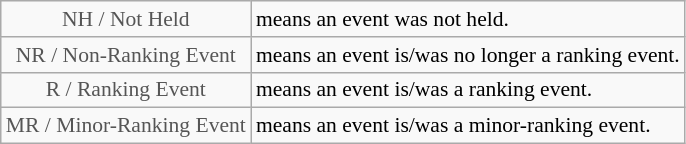<table class="wikitable" style="font-size:90%">
<tr>
<td style="text-align:center; color:#555555;" colspan="4">NH / Not Held</td>
<td>means an event was not held.</td>
</tr>
<tr>
<td style="text-align:center; color:#555555;" colspan="4">NR / Non-Ranking Event</td>
<td>means an event is/was no longer a ranking event.</td>
</tr>
<tr>
<td style="text-align:center; color:#555555;" colspan="4">R / Ranking Event</td>
<td>means an event is/was a ranking event.</td>
</tr>
<tr>
<td style="text-align:center; color:#555555;" colspan="4">MR / Minor-Ranking Event</td>
<td>means an event is/was a minor-ranking event.</td>
</tr>
</table>
